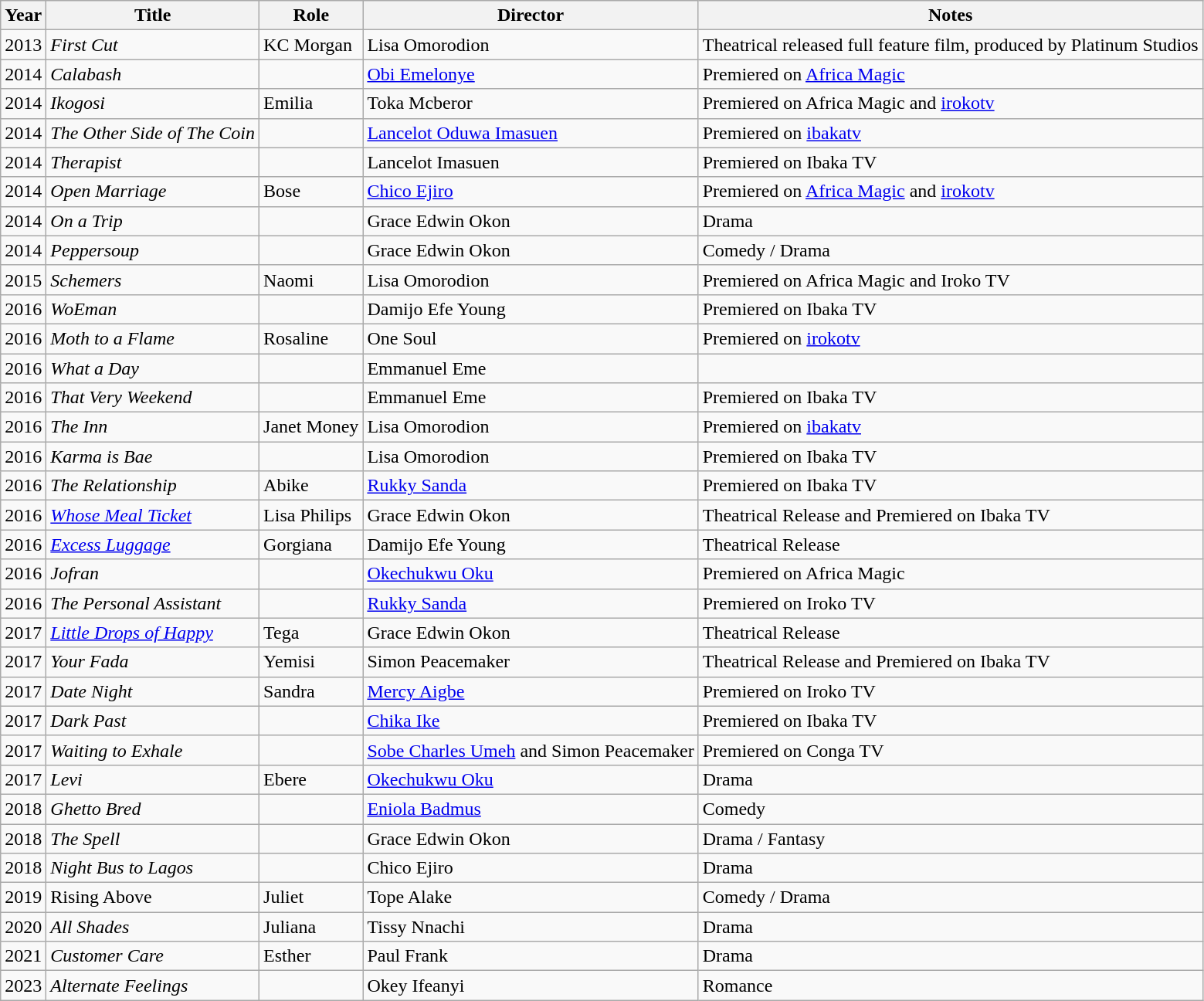<table class="wikitable">
<tr>
<th>Year</th>
<th>Title</th>
<th>Role</th>
<th>Director</th>
<th>Notes</th>
</tr>
<tr>
<td>2013</td>
<td><em>First Cut</em></td>
<td>KC Morgan</td>
<td>Lisa Omorodion</td>
<td>Theatrical released full feature film, produced by Platinum Studios</td>
</tr>
<tr>
<td>2014</td>
<td><em>Calabash</em></td>
<td></td>
<td><a href='#'>Obi Emelonye</a></td>
<td>Premiered on <a href='#'>Africa Magic</a></td>
</tr>
<tr>
<td>2014</td>
<td><em>Ikogosi</em></td>
<td>Emilia</td>
<td>Toka Mcberor</td>
<td>Premiered on Africa Magic and <a href='#'>irokotv</a></td>
</tr>
<tr>
<td>2014</td>
<td><em>The Other Side of The Coin</em></td>
<td></td>
<td><a href='#'>Lancelot Oduwa Imasuen</a></td>
<td>Premiered on <a href='#'>ibakatv</a></td>
</tr>
<tr>
<td>2014</td>
<td><em>Therapist</em></td>
<td></td>
<td>Lancelot Imasuen</td>
<td>Premiered on Ibaka TV</td>
</tr>
<tr>
<td>2014</td>
<td><em>Open Marriage</em></td>
<td>Bose</td>
<td><a href='#'>Chico Ejiro</a></td>
<td>Premiered on <a href='#'>Africa Magic</a> and <a href='#'>irokotv</a></td>
</tr>
<tr>
<td>2014</td>
<td><em>On a Trip</em></td>
<td></td>
<td>Grace Edwin Okon</td>
<td>Drama</td>
</tr>
<tr>
<td>2014</td>
<td><em>Peppersoup</em></td>
<td></td>
<td>Grace Edwin Okon</td>
<td>Comedy / Drama</td>
</tr>
<tr>
<td>2015</td>
<td><em>Schemers</em></td>
<td>Naomi</td>
<td>Lisa Omorodion</td>
<td>Premiered on Africa Magic and Iroko TV</td>
</tr>
<tr>
<td>2016</td>
<td><em>WoEman</em></td>
<td></td>
<td>Damijo Efe Young</td>
<td>Premiered on Ibaka TV</td>
</tr>
<tr>
<td>2016</td>
<td><em>Moth to a Flame</em></td>
<td>Rosaline</td>
<td>One Soul</td>
<td>Premiered on <a href='#'>irokotv</a></td>
</tr>
<tr>
<td>2016</td>
<td><em>What a Day</em></td>
<td></td>
<td>Emmanuel Eme</td>
<td></td>
</tr>
<tr>
<td>2016</td>
<td><em>That Very Weekend</em></td>
<td></td>
<td>Emmanuel Eme</td>
<td>Premiered on Ibaka TV</td>
</tr>
<tr>
<td>2016</td>
<td><em>The Inn</em></td>
<td>Janet Money</td>
<td>Lisa Omorodion</td>
<td>Premiered on <a href='#'>ibakatv</a></td>
</tr>
<tr>
<td>2016</td>
<td><em>Karma is Bae</em></td>
<td></td>
<td>Lisa Omorodion</td>
<td>Premiered on Ibaka TV</td>
</tr>
<tr>
<td>2016</td>
<td><em>The Relationship</em></td>
<td>Abike</td>
<td><a href='#'>Rukky Sanda</a></td>
<td>Premiered on Ibaka TV</td>
</tr>
<tr>
<td>2016</td>
<td><em><a href='#'>Whose Meal Ticket</a></em></td>
<td>Lisa Philips</td>
<td>Grace Edwin Okon</td>
<td>Theatrical Release and Premiered on Ibaka TV</td>
</tr>
<tr>
<td>2016</td>
<td><em><a href='#'>Excess Luggage</a></em></td>
<td>Gorgiana</td>
<td>Damijo Efe Young</td>
<td>Theatrical Release</td>
</tr>
<tr>
<td>2016</td>
<td><em>Jofran</em></td>
<td></td>
<td><a href='#'>Okechukwu Oku</a></td>
<td>Premiered on Africa Magic</td>
</tr>
<tr>
<td>2016</td>
<td><em>The Personal Assistant</em></td>
<td></td>
<td><a href='#'>Rukky Sanda</a></td>
<td>Premiered on Iroko TV</td>
</tr>
<tr>
<td>2017</td>
<td><em><a href='#'>Little Drops of Happy</a></em></td>
<td>Tega</td>
<td>Grace Edwin Okon</td>
<td>Theatrical Release</td>
</tr>
<tr>
<td>2017</td>
<td><em>Your Fada</em></td>
<td>Yemisi</td>
<td>Simon Peacemaker</td>
<td>Theatrical Release and Premiered on Ibaka TV</td>
</tr>
<tr>
<td>2017</td>
<td><em>Date Night</em></td>
<td>Sandra</td>
<td><a href='#'>Mercy Aigbe</a></td>
<td>Premiered on Iroko TV</td>
</tr>
<tr>
<td>2017</td>
<td><em>Dark Past</em></td>
<td></td>
<td><a href='#'>Chika Ike</a></td>
<td>Premiered on Ibaka TV</td>
</tr>
<tr>
<td>2017</td>
<td><em>Waiting to Exhale</em></td>
<td></td>
<td><a href='#'>Sobe Charles Umeh</a> and Simon Peacemaker</td>
<td>Premiered on Conga TV</td>
</tr>
<tr>
<td>2017</td>
<td><em>Levi</em></td>
<td>Ebere</td>
<td><a href='#'>Okechukwu Oku</a></td>
<td>Drama</td>
</tr>
<tr>
<td>2018</td>
<td><em>Ghetto Bred</em></td>
<td></td>
<td><a href='#'>Eniola Badmus</a></td>
<td>Comedy</td>
</tr>
<tr>
<td>2018</td>
<td><em>The Spell</em></td>
<td></td>
<td>Grace Edwin Okon</td>
<td>Drama / Fantasy</td>
</tr>
<tr>
<td>2018</td>
<td><em>Night Bus to Lagos</em></td>
<td></td>
<td>Chico Ejiro</td>
<td>Drama</td>
</tr>
<tr>
<td>2019</td>
<td>Rising Above</td>
<td>Juliet</td>
<td>Tope Alake</td>
<td>Comedy / Drama</td>
</tr>
<tr>
<td>2020</td>
<td><em>All Shades</em></td>
<td>Juliana</td>
<td>Tissy Nnachi</td>
<td>Drama</td>
</tr>
<tr>
<td>2021</td>
<td><em>Customer Care</em></td>
<td>Esther</td>
<td>Paul Frank</td>
<td>Drama</td>
</tr>
<tr>
<td>2023</td>
<td><em>Alternate Feelings</em></td>
<td></td>
<td>Okey Ifeanyi</td>
<td>Romance</td>
</tr>
</table>
